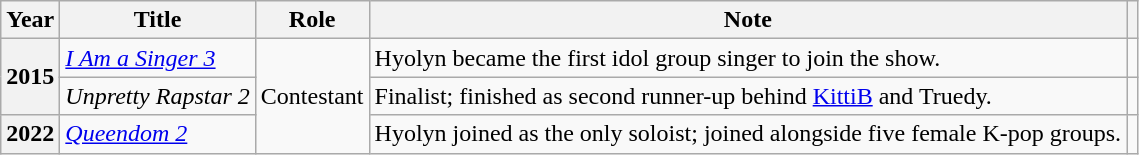<table class="wikitable plainrowheaders">
<tr>
<th scope="col">Year</th>
<th scope="col">Title</th>
<th scope="col">Role</th>
<th scope="col">Note</th>
<th scope="col"></th>
</tr>
<tr>
<th scope="row" rowspan="2">2015</th>
<td><em><a href='#'>I Am a Singer 3</a></em></td>
<td rowspan=3>Contestant</td>
<td>Hyolyn became the first idol group singer to join the show.</td>
<td style="text-align:center"></td>
</tr>
<tr>
<td><em>Unpretty Rapstar 2</em></td>
<td>Finalist; finished as second runner-up behind <a href='#'>KittiB</a> and Truedy.</td>
<td style="text-align:center"></td>
</tr>
<tr>
<th scope="row">2022</th>
<td><em><a href='#'>Queendom 2</a></em></td>
<td>Hyolyn joined as the only soloist; joined alongside five female K-pop groups.</td>
<td style="text-align:center"></td>
</tr>
</table>
